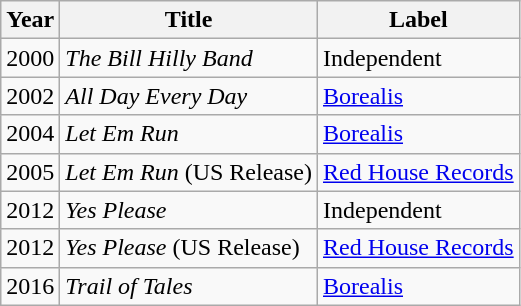<table class="wikitable">
<tr>
<th rowspan="1">Year</th>
<th rowspan="1">Title</th>
<th rowspan="1">Label</th>
</tr>
<tr>
<td align="center">2000</td>
<td align="left"><em>The Bill Hilly Band</em></td>
<td align="left">Independent</td>
</tr>
<tr>
<td align="center">2002</td>
<td align="left"><em>All Day Every Day</em></td>
<td align="left"><a href='#'>Borealis</a></td>
</tr>
<tr>
<td align="center">2004</td>
<td align="left"><em>Let Em Run</em></td>
<td align="left"><a href='#'>Borealis</a></td>
</tr>
<tr>
<td align="center">2005</td>
<td align="left"><em>Let Em Run</em> (US Release)</td>
<td align="left"><a href='#'>Red House Records</a></td>
</tr>
<tr>
<td align="center">2012</td>
<td align="left"><em>Yes Please</em></td>
<td align="left">Independent</td>
</tr>
<tr>
<td align="center">2012</td>
<td align="left"><em>Yes Please</em> (US Release)</td>
<td align="left"><a href='#'>Red House Records</a></td>
</tr>
<tr>
<td align="center">2016</td>
<td align="left"><em>Trail of Tales</em></td>
<td align="left"><a href='#'>Borealis</a></td>
</tr>
</table>
